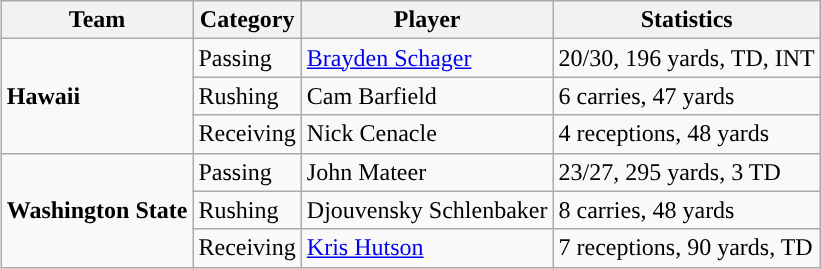<table class="wikitable" style="float: right;">
<tr>
<th>Team</th>
<th>Category</th>
<th>Player</th>
<th>Statistics</th>
</tr>
<tr>
<td rowspan=3><strong>Hawaii</strong></td>
<td>Passing</td>
<td><a href='#'>Brayden Schager</a></td>
<td>20/30, 196 yards, TD, INT</td>
</tr>
<tr>
<td>Rushing</td>
<td>Cam Barfield</td>
<td>6 carries, 47 yards</td>
</tr>
<tr>
<td>Receiving</td>
<td>Nick Cenacle</td>
<td>4 receptions, 48 yards</td>
</tr>
<tr>
<td rowspan=3><strong>Washington State</strong></td>
<td>Passing</td>
<td>John Mateer</td>
<td>23/27, 295 yards, 3 TD</td>
</tr>
<tr>
<td>Rushing</td>
<td>Djouvensky Schlenbaker</td>
<td>8 carries, 48 yards</td>
</tr>
<tr>
<td>Receiving</td>
<td><a href='#'>Kris Hutson</a></td>
<td>7 receptions, 90 yards, TD</td>
</tr>
</table>
